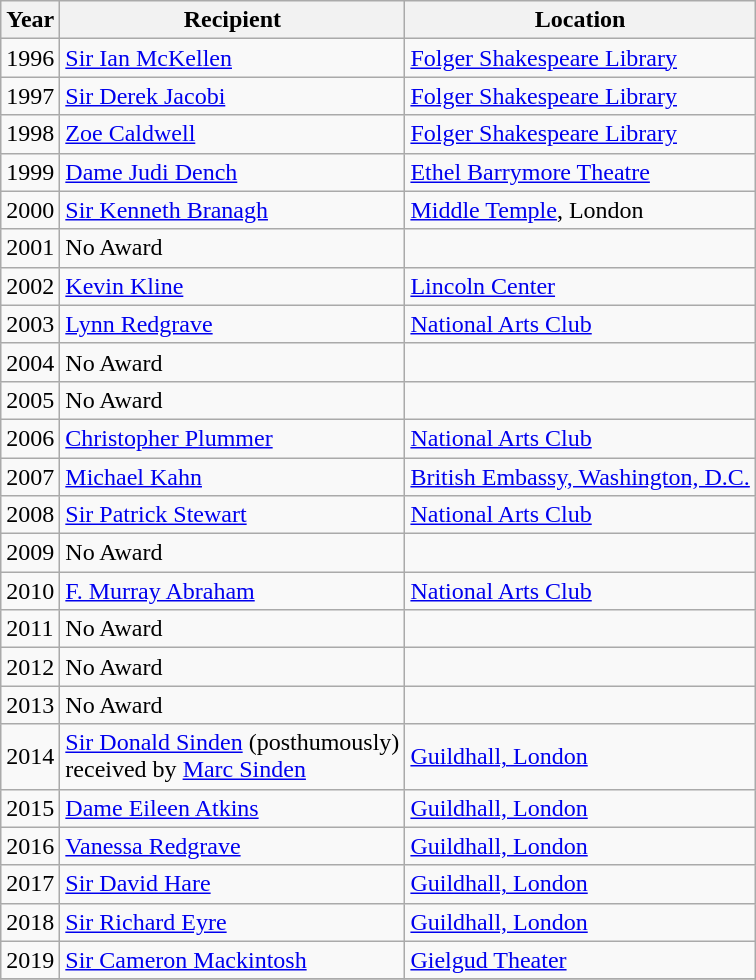<table class="wikitable" border="1">
<tr>
<th>Year</th>
<th>Recipient</th>
<th>Location</th>
</tr>
<tr>
<td>1996</td>
<td><a href='#'>Sir Ian McKellen</a></td>
<td><a href='#'>Folger Shakespeare Library</a></td>
</tr>
<tr>
<td>1997</td>
<td><a href='#'>Sir Derek Jacobi</a></td>
<td><a href='#'>Folger Shakespeare Library</a></td>
</tr>
<tr>
<td>1998</td>
<td><a href='#'>Zoe Caldwell</a></td>
<td><a href='#'>Folger Shakespeare Library</a></td>
</tr>
<tr>
<td>1999</td>
<td><a href='#'>Dame Judi Dench</a></td>
<td><a href='#'>Ethel Barrymore Theatre</a></td>
</tr>
<tr>
<td>2000</td>
<td><a href='#'>Sir Kenneth Branagh</a></td>
<td><a href='#'>Middle Temple</a>, London</td>
</tr>
<tr>
<td>2001</td>
<td>No Award</td>
<td></td>
</tr>
<tr>
<td>2002</td>
<td><a href='#'>Kevin Kline</a></td>
<td><a href='#'>Lincoln Center</a></td>
</tr>
<tr>
<td>2003</td>
<td><a href='#'>Lynn Redgrave</a></td>
<td><a href='#'>National Arts Club</a></td>
</tr>
<tr>
<td>2004</td>
<td>No Award</td>
<td></td>
</tr>
<tr>
<td>2005</td>
<td>No Award</td>
<td></td>
</tr>
<tr>
<td>2006</td>
<td><a href='#'>Christopher Plummer</a></td>
<td><a href='#'>National Arts Club</a></td>
</tr>
<tr>
<td>2007</td>
<td><a href='#'>Michael Kahn</a></td>
<td><a href='#'>British Embassy, Washington, D.C.</a></td>
</tr>
<tr>
<td>2008</td>
<td><a href='#'>Sir Patrick Stewart</a></td>
<td><a href='#'>National Arts Club</a></td>
</tr>
<tr>
<td>2009</td>
<td>No Award</td>
<td></td>
</tr>
<tr>
<td>2010</td>
<td><a href='#'>F. Murray Abraham</a></td>
<td><a href='#'>National Arts Club</a></td>
</tr>
<tr>
<td>2011</td>
<td>No Award</td>
<td></td>
</tr>
<tr>
<td>2012</td>
<td>No Award</td>
<td></td>
</tr>
<tr>
<td>2013</td>
<td>No Award</td>
<td></td>
</tr>
<tr>
<td>2014</td>
<td><a href='#'>Sir Donald Sinden</a> (posthumously)<br>received by <a href='#'>Marc Sinden</a></td>
<td><a href='#'>Guildhall, London</a></td>
</tr>
<tr>
<td>2015</td>
<td><a href='#'>Dame Eileen Atkins</a></td>
<td><a href='#'>Guildhall, London</a></td>
</tr>
<tr>
<td>2016</td>
<td><a href='#'>Vanessa Redgrave</a></td>
<td><a href='#'>Guildhall, London</a></td>
</tr>
<tr>
<td>2017</td>
<td><a href='#'>Sir David Hare</a></td>
<td><a href='#'>Guildhall, London</a></td>
</tr>
<tr>
<td>2018</td>
<td><a href='#'>Sir Richard Eyre</a></td>
<td><a href='#'>Guildhall, London</a></td>
</tr>
<tr>
<td>2019</td>
<td><a href='#'>Sir Cameron Mackintosh</a></td>
<td><a href='#'>Gielgud Theater</a></td>
</tr>
<tr>
</tr>
</table>
